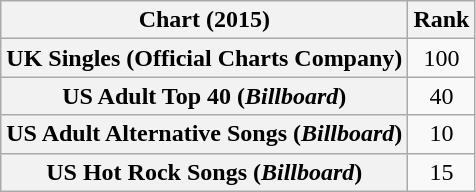<table class="wikitable sortable plainrowheaders" style="text-align:center">
<tr>
<th scope="col">Chart (2015)</th>
<th scope="col">Rank</th>
</tr>
<tr>
<th scope="row">UK Singles (Official Charts Company)</th>
<td>100</td>
</tr>
<tr>
<th scope="row">US Adult Top 40 (<em>Billboard</em>)</th>
<td>40</td>
</tr>
<tr>
<th scope="row">US Adult Alternative Songs (<em>Billboard</em>)</th>
<td>10</td>
</tr>
<tr>
<th scope="row">US Hot Rock Songs (<em>Billboard</em>)</th>
<td>15</td>
</tr>
</table>
